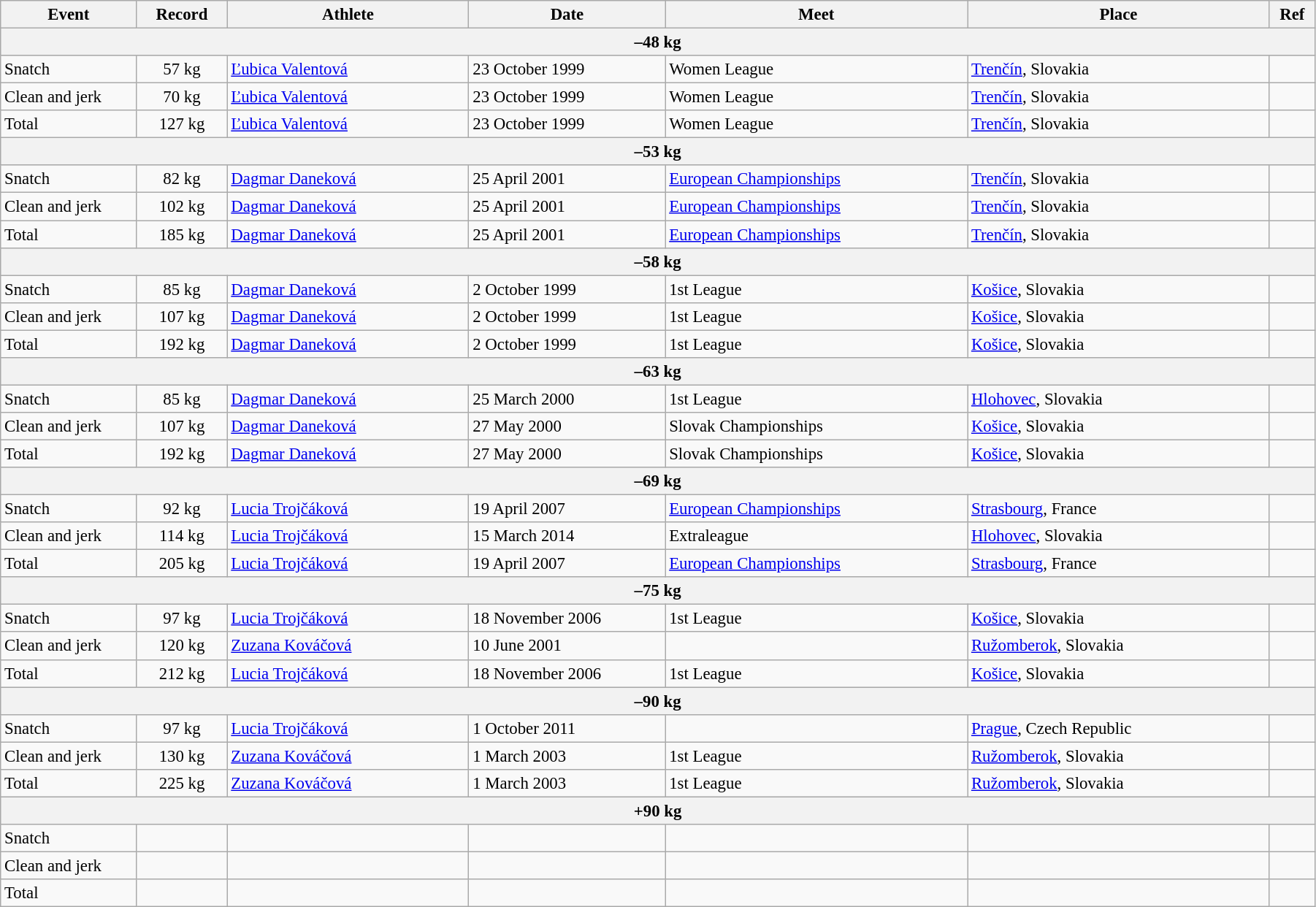<table class="wikitable" style="font-size:95%; width: 95%;">
<tr>
<th width=9%>Event</th>
<th width=6%>Record</th>
<th width=16%>Athlete</th>
<th width=13%>Date</th>
<th width=20%>Meet</th>
<th width=20%>Place</th>
<th width=3%>Ref</th>
</tr>
<tr bgcolor="#DDDDDD">
<th colspan="7">–48 kg</th>
</tr>
<tr>
<td>Snatch</td>
<td align="center">57 kg</td>
<td><a href='#'>Ľubica Valentová</a></td>
<td>23 October 1999</td>
<td>Women League</td>
<td><a href='#'>Trenčín</a>, Slovakia</td>
<td></td>
</tr>
<tr>
<td>Clean and jerk</td>
<td align="center">70 kg</td>
<td><a href='#'>Ľubica Valentová</a></td>
<td>23 October 1999</td>
<td>Women League</td>
<td><a href='#'>Trenčín</a>, Slovakia</td>
<td></td>
</tr>
<tr>
<td>Total</td>
<td align="center">127 kg</td>
<td><a href='#'>Ľubica Valentová</a></td>
<td>23 October 1999</td>
<td>Women League</td>
<td><a href='#'>Trenčín</a>, Slovakia</td>
<td></td>
</tr>
<tr bgcolor="#DDDDDD">
<th colspan="7">–53 kg</th>
</tr>
<tr>
<td>Snatch</td>
<td align="center">82 kg</td>
<td><a href='#'>Dagmar Daneková</a></td>
<td>25 April 2001</td>
<td><a href='#'>European Championships</a></td>
<td><a href='#'>Trenčín</a>, Slovakia</td>
<td></td>
</tr>
<tr>
<td>Clean and jerk</td>
<td align="center">102 kg</td>
<td><a href='#'>Dagmar Daneková</a></td>
<td>25 April 2001</td>
<td><a href='#'>European Championships</a></td>
<td><a href='#'>Trenčín</a>, Slovakia</td>
<td></td>
</tr>
<tr>
<td>Total</td>
<td align="center">185 kg</td>
<td><a href='#'>Dagmar Daneková</a></td>
<td>25 April 2001</td>
<td><a href='#'>European Championships</a></td>
<td><a href='#'>Trenčín</a>, Slovakia</td>
<td></td>
</tr>
<tr bgcolor="#DDDDDD">
<th colspan="7">–58 kg</th>
</tr>
<tr>
<td>Snatch</td>
<td align="center">85 kg</td>
<td><a href='#'>Dagmar Daneková</a></td>
<td>2 October 1999</td>
<td>1st League</td>
<td><a href='#'>Košice</a>, Slovakia</td>
<td></td>
</tr>
<tr>
<td>Clean and jerk</td>
<td align="center">107 kg</td>
<td><a href='#'>Dagmar Daneková</a></td>
<td>2 October 1999</td>
<td>1st League</td>
<td><a href='#'>Košice</a>, Slovakia</td>
<td></td>
</tr>
<tr>
<td>Total</td>
<td align="center">192 kg</td>
<td><a href='#'>Dagmar Daneková</a></td>
<td>2 October 1999</td>
<td>1st League</td>
<td><a href='#'>Košice</a>, Slovakia</td>
<td></td>
</tr>
<tr bgcolor="#DDDDDD">
<th colspan="7">–63 kg</th>
</tr>
<tr>
<td>Snatch</td>
<td align="center">85 kg</td>
<td><a href='#'>Dagmar Daneková</a></td>
<td>25 March 2000</td>
<td>1st League</td>
<td><a href='#'>Hlohovec</a>, Slovakia</td>
<td></td>
</tr>
<tr>
<td>Clean and jerk</td>
<td align="center">107 kg</td>
<td><a href='#'>Dagmar Daneková</a></td>
<td>27 May 2000</td>
<td>Slovak Championships</td>
<td><a href='#'>Košice</a>, Slovakia</td>
<td></td>
</tr>
<tr>
<td>Total</td>
<td align="center">192 kg</td>
<td><a href='#'>Dagmar Daneková</a></td>
<td>27 May 2000</td>
<td>Slovak Championships</td>
<td><a href='#'>Košice</a>, Slovakia</td>
<td></td>
</tr>
<tr bgcolor="#DDDDDD">
<th colspan="7">–69 kg</th>
</tr>
<tr>
<td>Snatch</td>
<td align="center">92 kg</td>
<td><a href='#'>Lucia Trojčáková</a></td>
<td>19 April 2007</td>
<td><a href='#'>European Championships</a></td>
<td><a href='#'>Strasbourg</a>, France</td>
<td></td>
</tr>
<tr>
<td>Clean and jerk</td>
<td align="center">114 kg</td>
<td><a href='#'>Lucia Trojčáková</a></td>
<td>15 March 2014</td>
<td>Extraleague</td>
<td><a href='#'>Hlohovec</a>, Slovakia</td>
<td></td>
</tr>
<tr>
<td>Total</td>
<td align="center">205 kg</td>
<td><a href='#'>Lucia Trojčáková</a></td>
<td>19 April 2007</td>
<td><a href='#'>European Championships</a></td>
<td><a href='#'>Strasbourg</a>, France</td>
<td></td>
</tr>
<tr bgcolor="#DDDDDD">
<th colspan="7">–75 kg</th>
</tr>
<tr>
<td>Snatch</td>
<td align="center">97 kg</td>
<td><a href='#'>Lucia Trojčáková</a></td>
<td>18 November 2006</td>
<td>1st League</td>
<td><a href='#'>Košice</a>, Slovakia</td>
<td></td>
</tr>
<tr>
<td>Clean and jerk</td>
<td align="center">120 kg</td>
<td><a href='#'>Zuzana Kováčová</a></td>
<td>10 June 2001</td>
<td></td>
<td><a href='#'>Ružomberok</a>, Slovakia</td>
<td></td>
</tr>
<tr>
<td>Total</td>
<td align="center">212 kg</td>
<td><a href='#'>Lucia Trojčáková</a></td>
<td>18 November 2006</td>
<td>1st League</td>
<td><a href='#'>Košice</a>, Slovakia</td>
<td></td>
</tr>
<tr bgcolor="#DDDDDD">
<th colspan="7">–90 kg</th>
</tr>
<tr>
<td>Snatch</td>
<td align="center">97 kg</td>
<td><a href='#'>Lucia Trojčáková</a></td>
<td>1 October 2011</td>
<td></td>
<td><a href='#'>Prague</a>, Czech Republic</td>
<td></td>
</tr>
<tr>
<td>Clean and jerk</td>
<td align="center">130 kg</td>
<td><a href='#'>Zuzana Kováčová</a></td>
<td>1 March 2003</td>
<td>1st League</td>
<td><a href='#'>Ružomberok</a>, Slovakia</td>
<td></td>
</tr>
<tr>
<td>Total</td>
<td align="center">225 kg</td>
<td><a href='#'>Zuzana Kováčová</a></td>
<td>1 March 2003</td>
<td>1st League</td>
<td><a href='#'>Ružomberok</a>, Slovakia</td>
<td></td>
</tr>
<tr bgcolor="#DDDDDD">
<th colspan="7">+90 kg</th>
</tr>
<tr>
<td>Snatch</td>
<td align="center"></td>
<td></td>
<td></td>
<td></td>
<td></td>
<td></td>
</tr>
<tr>
<td>Clean and jerk</td>
<td align="center"></td>
<td></td>
<td></td>
<td></td>
<td></td>
<td></td>
</tr>
<tr>
<td>Total</td>
<td align="center"></td>
<td></td>
<td></td>
<td></td>
<td></td>
<td></td>
</tr>
</table>
